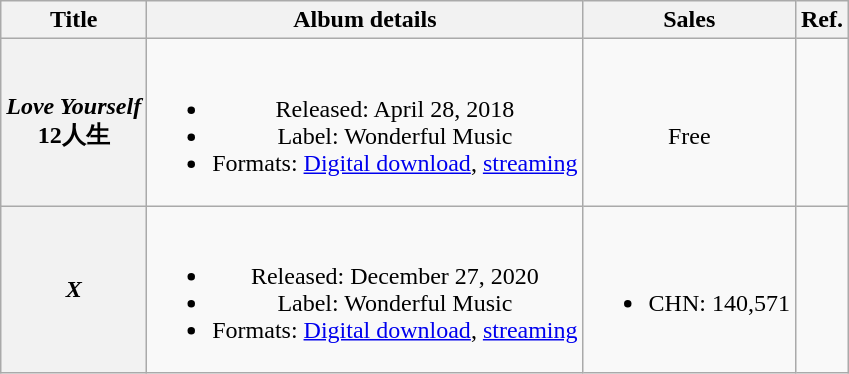<table class="wikitable plainrowheaders" style="text-align:center;">
<tr>
<th scope="col">Title</th>
<th scope="col">Album details</th>
<th scope="col">Sales</th>
<th>Ref.</th>
</tr>
<tr>
<th scope="row"><em>Love Yourself</em><br> 12人生</th>
<td><br><ul><li>Released: April 28, 2018</li><li>Label: Wonderful Music</li><li>Formats: <a href='#'>Digital download</a>, <a href='#'>streaming</a></li></ul></td>
<td><br>Free</td>
<td></td>
</tr>
<tr>
<th scope="row"><em>X</em></th>
<td><br><ul><li>Released: December 27, 2020</li><li>Label: Wonderful Music</li><li>Formats: <a href='#'>Digital download</a>, <a href='#'>streaming</a></li></ul></td>
<td><br><ul><li>CHN: 140,571</li></ul></td>
<td></td>
</tr>
</table>
